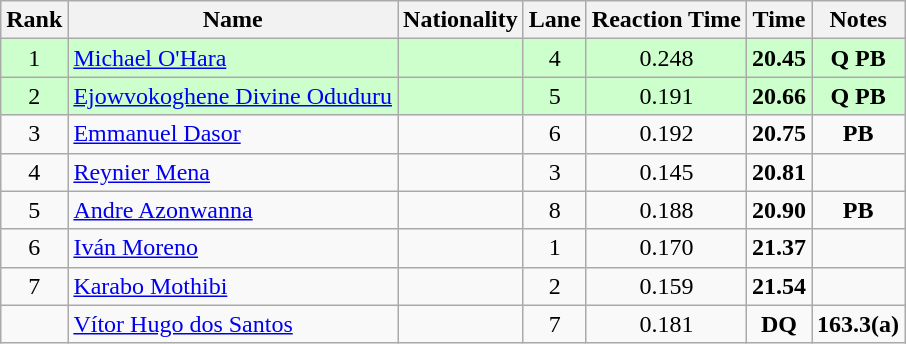<table class="wikitable sortable" style="text-align:center">
<tr>
<th>Rank</th>
<th>Name</th>
<th>Nationality</th>
<th>Lane</th>
<th>Reaction Time</th>
<th>Time</th>
<th>Notes</th>
</tr>
<tr bgcolor=ccffcc>
<td>1</td>
<td align=left><a href='#'>Michael O'Hara</a></td>
<td align=left></td>
<td>4</td>
<td>0.248</td>
<td><strong>20.45</strong></td>
<td><strong>Q PB</strong></td>
</tr>
<tr bgcolor=ccffcc>
<td>2</td>
<td align=left><a href='#'>Ejowvokoghene Divine Oduduru</a></td>
<td align=left></td>
<td>5</td>
<td>0.191</td>
<td><strong>20.66</strong></td>
<td><strong>Q PB</strong></td>
</tr>
<tr>
<td>3</td>
<td align=left><a href='#'>Emmanuel Dasor</a></td>
<td align=left></td>
<td>6</td>
<td>0.192</td>
<td><strong>20.75</strong></td>
<td><strong>PB</strong></td>
</tr>
<tr>
<td>4</td>
<td align=left><a href='#'>Reynier Mena</a></td>
<td align=left></td>
<td>3</td>
<td>0.145</td>
<td><strong>20.81</strong></td>
<td></td>
</tr>
<tr>
<td>5</td>
<td align=left><a href='#'>Andre Azonwanna</a></td>
<td align=left></td>
<td>8</td>
<td>0.188</td>
<td><strong>20.90</strong></td>
<td><strong>PB</strong></td>
</tr>
<tr>
<td>6</td>
<td align=left><a href='#'>Iván Moreno</a></td>
<td align=left></td>
<td>1</td>
<td>0.170</td>
<td><strong>21.37</strong></td>
<td></td>
</tr>
<tr>
<td>7</td>
<td align=left><a href='#'>Karabo Mothibi</a></td>
<td align=left></td>
<td>2</td>
<td>0.159</td>
<td><strong>21.54</strong></td>
<td></td>
</tr>
<tr>
<td></td>
<td align=left><a href='#'>Vítor Hugo dos Santos</a></td>
<td align=left></td>
<td>7</td>
<td>0.181</td>
<td><strong>DQ</strong></td>
<td><strong>163.3(a)</strong></td>
</tr>
</table>
